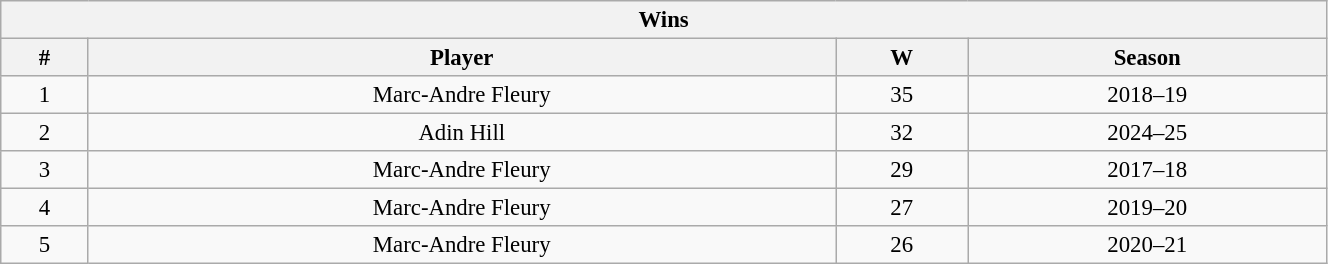<table class="wikitable" style="text-align: center; font-size: 95%" width="70%">
<tr>
<th colspan="4">Wins</th>
</tr>
<tr>
<th>#</th>
<th>Player</th>
<th>W</th>
<th>Season</th>
</tr>
<tr>
<td>1</td>
<td>Marc-Andre Fleury</td>
<td>35</td>
<td>2018–19</td>
</tr>
<tr>
<td>2</td>
<td>Adin Hill</td>
<td>32</td>
<td>2024–25</td>
</tr>
<tr>
<td>3</td>
<td>Marc-Andre Fleury</td>
<td>29</td>
<td>2017–18</td>
</tr>
<tr>
<td>4</td>
<td>Marc-Andre Fleury</td>
<td>27</td>
<td>2019–20</td>
</tr>
<tr>
<td>5</td>
<td>Marc-Andre Fleury</td>
<td>26</td>
<td>2020–21</td>
</tr>
</table>
